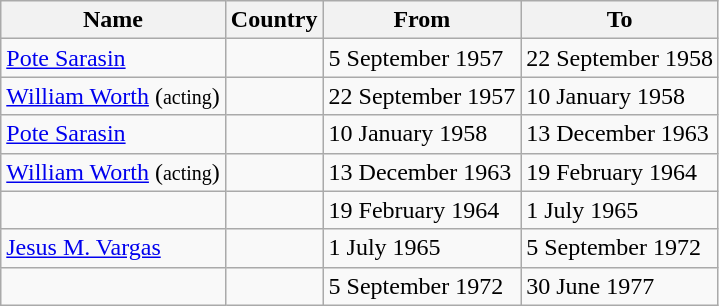<table class="wikitable">
<tr>
<th>Name</th>
<th>Country</th>
<th>From</th>
<th>To</th>
</tr>
<tr>
<td><a href='#'>Pote Sarasin</a></td>
<td></td>
<td>5 September 1957</td>
<td>22 September 1958</td>
</tr>
<tr>
<td><a href='#'>William Worth</a> (<small>acting</small>)</td>
<td></td>
<td>22 September 1957</td>
<td>10 January 1958</td>
</tr>
<tr>
<td><a href='#'>Pote Sarasin</a></td>
<td></td>
<td>10 January 1958</td>
<td>13 December 1963</td>
</tr>
<tr>
<td><a href='#'>William Worth</a> (<small>acting</small>)</td>
<td></td>
<td>13 December 1963</td>
<td>19 February 1964</td>
</tr>
<tr>
<td></td>
<td></td>
<td>19 February 1964</td>
<td>1 July 1965</td>
</tr>
<tr>
<td><a href='#'>Jesus M. Vargas</a></td>
<td></td>
<td>1 July 1965</td>
<td>5 September 1972</td>
</tr>
<tr>
<td></td>
<td></td>
<td>5 September 1972</td>
<td>30 June 1977</td>
</tr>
</table>
